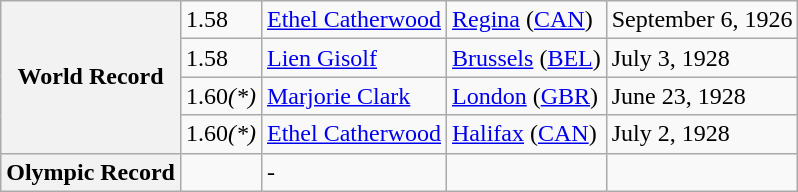<table class="wikitable">
<tr>
<th rowspan=4>World Record</th>
<td>1.58</td>
<td> <a href='#'>Ethel Catherwood</a></td>
<td><a href='#'>Regina</a> (<a href='#'>CAN</a>)</td>
<td>September 6, 1926</td>
</tr>
<tr>
<td>1.58</td>
<td> <a href='#'>Lien Gisolf</a></td>
<td><a href='#'>Brussels</a> (<a href='#'>BEL</a>)</td>
<td>July 3, 1928</td>
</tr>
<tr>
<td>1.60<em>(*)</em></td>
<td> <a href='#'>Marjorie Clark</a></td>
<td><a href='#'>London</a> (<a href='#'>GBR</a>)</td>
<td>June 23, 1928</td>
</tr>
<tr>
<td>1.60<em>(*)</em></td>
<td> <a href='#'>Ethel Catherwood</a></td>
<td><a href='#'>Halifax</a> (<a href='#'>CAN</a>)</td>
<td>July 2, 1928</td>
</tr>
<tr>
<th>Olympic Record</th>
<td></td>
<td>-</td>
<td></td>
<td></td>
</tr>
</table>
